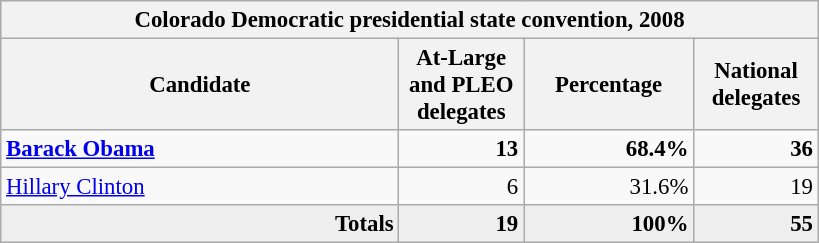<table class="wikitable" style="font-size: 95%; text-align:right;">
<tr>
<th colspan="4">Colorado Democratic presidential state convention, 2008</th>
</tr>
<tr>
<th style="width: 17em">Candidate</th>
<th style="width: 5em">At-Large and PLEO delegates</th>
<th style="width: 7em">Percentage</th>
<th style="width: 5em">National delegates</th>
</tr>
<tr>
<td align="left"><strong><a href='#'>Barack Obama</a></strong></td>
<td><strong>13</strong></td>
<td><strong>68.4%</strong></td>
<td><strong>36</strong></td>
</tr>
<tr>
<td align="left"><a href='#'>Hillary Clinton</a></td>
<td>6</td>
<td>31.6%</td>
<td>19</td>
</tr>
<tr bgcolor="#EEEEEE" style="margin-right:0.5em">
<td><strong>Totals</strong></td>
<td><strong>19</strong></td>
<td><strong>100%</strong></td>
<td><strong>55</strong></td>
</tr>
</table>
